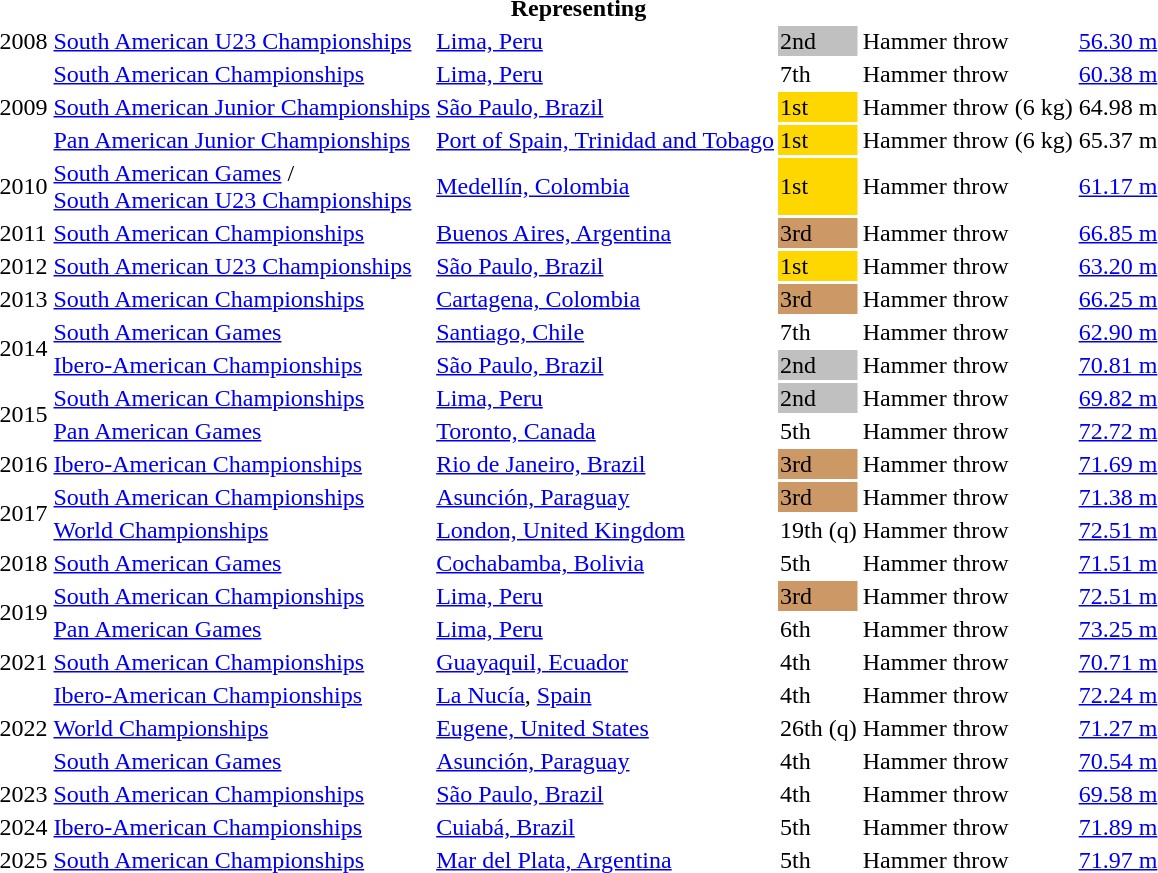<table>
<tr>
<th colspan="6">Representing </th>
</tr>
<tr>
<td>2008</td>
<td><a href='#'>South American U23 Championships</a></td>
<td><a href='#'>Lima, Peru</a></td>
<td bgcolor=silver>2nd</td>
<td>Hammer throw</td>
<td><a href='#'>56.30 m</a></td>
</tr>
<tr>
<td rowspan=3>2009</td>
<td><a href='#'>South American Championships</a></td>
<td><a href='#'>Lima, Peru</a></td>
<td>7th</td>
<td>Hammer throw</td>
<td><a href='#'>60.38 m</a></td>
</tr>
<tr>
<td><a href='#'>South American Junior Championships</a></td>
<td><a href='#'>São Paulo, Brazil</a></td>
<td bgcolor=gold>1st</td>
<td>Hammer throw (6 kg)</td>
<td>64.98 m</td>
</tr>
<tr>
<td><a href='#'>Pan American Junior Championships</a></td>
<td><a href='#'>Port of Spain, Trinidad and Tobago</a></td>
<td bgcolor=gold>1st</td>
<td>Hammer throw (6 kg)</td>
<td>65.37 m</td>
</tr>
<tr>
<td>2010</td>
<td><a href='#'>South American Games</a> /<br><a href='#'>South American U23 Championships</a></td>
<td><a href='#'>Medellín, Colombia</a></td>
<td bgcolor=gold>1st</td>
<td>Hammer throw</td>
<td><a href='#'>61.17 m</a></td>
</tr>
<tr>
<td>2011</td>
<td><a href='#'>South American Championships</a></td>
<td><a href='#'>Buenos Aires, Argentina</a></td>
<td bgcolor=cc9966>3rd</td>
<td>Hammer throw</td>
<td><a href='#'>66.85 m</a></td>
</tr>
<tr>
<td>2012</td>
<td><a href='#'>South American U23 Championships</a></td>
<td><a href='#'>São Paulo, Brazil</a></td>
<td bgcolor=gold>1st</td>
<td>Hammer throw</td>
<td><a href='#'>63.20 m</a></td>
</tr>
<tr>
<td>2013</td>
<td><a href='#'>South American Championships</a></td>
<td><a href='#'>Cartagena, Colombia</a></td>
<td bgcolor=cc9966>3rd</td>
<td>Hammer throw</td>
<td><a href='#'>66.25 m</a></td>
</tr>
<tr>
<td rowspan=2>2014</td>
<td><a href='#'>South American Games</a></td>
<td><a href='#'>Santiago, Chile</a></td>
<td>7th</td>
<td>Hammer throw</td>
<td><a href='#'>62.90 m</a></td>
</tr>
<tr>
<td><a href='#'>Ibero-American Championships</a></td>
<td><a href='#'>São Paulo, Brazil</a></td>
<td bgcolor=silver>2nd</td>
<td>Hammer throw</td>
<td><a href='#'>70.81 m</a></td>
</tr>
<tr>
<td rowspan=2>2015</td>
<td><a href='#'>South American Championships</a></td>
<td><a href='#'>Lima, Peru</a></td>
<td bgcolor=silver>2nd</td>
<td>Hammer throw</td>
<td><a href='#'>69.82 m</a></td>
</tr>
<tr>
<td><a href='#'>Pan American Games</a></td>
<td><a href='#'>Toronto, Canada</a></td>
<td>5th</td>
<td>Hammer throw</td>
<td><a href='#'>72.72 m</a></td>
</tr>
<tr>
<td>2016</td>
<td><a href='#'>Ibero-American Championships</a></td>
<td><a href='#'>Rio de Janeiro, Brazil</a></td>
<td bgcolor=cc9966>3rd</td>
<td>Hammer throw</td>
<td><a href='#'>71.69 m</a></td>
</tr>
<tr>
<td rowspan=2>2017</td>
<td><a href='#'>South American Championships</a></td>
<td><a href='#'>Asunción, Paraguay</a></td>
<td bgcolor=cc9966>3rd</td>
<td>Hammer throw</td>
<td><a href='#'>71.38 m</a></td>
</tr>
<tr>
<td><a href='#'>World Championships</a></td>
<td><a href='#'>London, United Kingdom</a></td>
<td>19th (q)</td>
<td>Hammer throw</td>
<td><a href='#'>72.51 m</a></td>
</tr>
<tr>
<td>2018</td>
<td><a href='#'>South American Games</a></td>
<td><a href='#'>Cochabamba, Bolivia</a></td>
<td>5th</td>
<td>Hammer throw</td>
<td><a href='#'>71.51 m</a></td>
</tr>
<tr>
<td rowspan=2>2019</td>
<td><a href='#'>South American Championships</a></td>
<td><a href='#'>Lima, Peru</a></td>
<td bgcolor=cc9966>3rd</td>
<td>Hammer throw</td>
<td><a href='#'>72.51 m</a></td>
</tr>
<tr>
<td><a href='#'>Pan American Games</a></td>
<td><a href='#'>Lima, Peru</a></td>
<td>6th</td>
<td>Hammer throw</td>
<td><a href='#'>73.25 m</a></td>
</tr>
<tr>
<td>2021</td>
<td><a href='#'>South American Championships</a></td>
<td><a href='#'>Guayaquil, Ecuador</a></td>
<td>4th</td>
<td>Hammer throw</td>
<td><a href='#'>70.71 m</a></td>
</tr>
<tr>
<td rowspan=3>2022</td>
<td><a href='#'>Ibero-American Championships</a></td>
<td><a href='#'>La Nucía</a>, <a href='#'>Spain</a></td>
<td>4th</td>
<td>Hammer throw</td>
<td><a href='#'>72.24 m</a></td>
</tr>
<tr>
<td><a href='#'>World Championships</a></td>
<td><a href='#'>Eugene, United States</a></td>
<td>26th (q)</td>
<td>Hammer throw</td>
<td><a href='#'>71.27 m</a></td>
</tr>
<tr>
<td><a href='#'>South American Games</a></td>
<td><a href='#'>Asunción, Paraguay</a></td>
<td>4th</td>
<td>Hammer throw</td>
<td><a href='#'>70.54 m</a></td>
</tr>
<tr>
<td>2023</td>
<td><a href='#'>South American Championships</a></td>
<td><a href='#'>São Paulo, Brazil</a></td>
<td>4th</td>
<td>Hammer throw</td>
<td><a href='#'>69.58 m</a></td>
</tr>
<tr>
<td>2024</td>
<td><a href='#'>Ibero-American Championships</a></td>
<td><a href='#'>Cuiabá, Brazil</a></td>
<td>5th</td>
<td>Hammer throw</td>
<td><a href='#'>71.89 m</a></td>
</tr>
<tr>
<td>2025</td>
<td><a href='#'>South American Championships</a></td>
<td><a href='#'>Mar del Plata, Argentina</a></td>
<td>5th</td>
<td>Hammer throw</td>
<td><a href='#'>71.97 m</a></td>
</tr>
</table>
